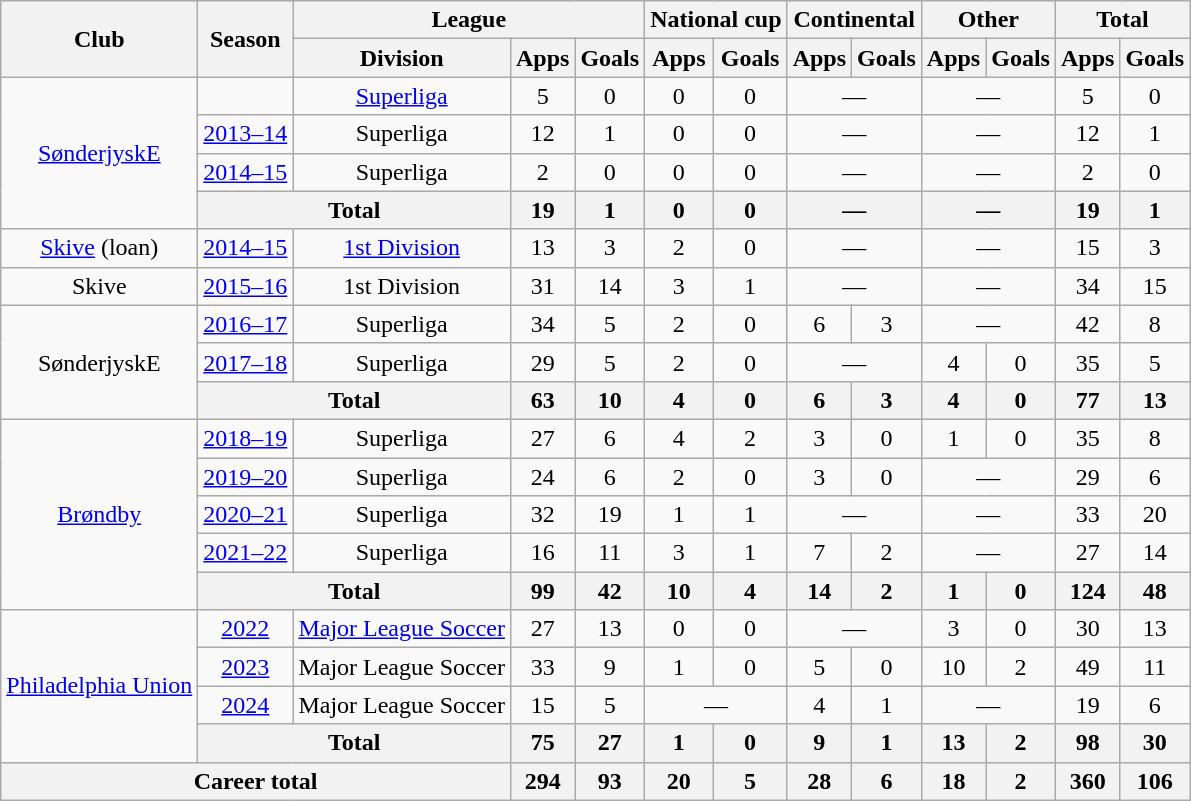<table class="wikitable" style="text-align:center">
<tr>
<th rowspan="2">Club</th>
<th rowspan="2">Season</th>
<th colspan="3">League</th>
<th colspan="2">National cup</th>
<th colspan="2">Continental</th>
<th colspan="2">Other</th>
<th colspan="2">Total</th>
</tr>
<tr>
<th>Division</th>
<th>Apps</th>
<th>Goals</th>
<th>Apps</th>
<th>Goals</th>
<th>Apps</th>
<th>Goals</th>
<th>Apps</th>
<th>Goals</th>
<th>Apps</th>
<th>Goals</th>
</tr>
<tr>
<td rowspan="4"><a href='#'>SønderjyskE</a></td>
<td></td>
<td><a href='#'>Superliga</a></td>
<td>5</td>
<td>0</td>
<td>0</td>
<td>0</td>
<td colspan="2">—</td>
<td colspan="2">—</td>
<td>5</td>
<td>0</td>
</tr>
<tr>
<td><a href='#'>2013–14</a></td>
<td>Superliga</td>
<td>12</td>
<td>1</td>
<td>0</td>
<td>0</td>
<td colspan="2">—</td>
<td colspan="2">—</td>
<td>12</td>
<td>1</td>
</tr>
<tr>
<td><a href='#'>2014–15</a></td>
<td>Superliga</td>
<td>2</td>
<td>0</td>
<td>0</td>
<td>0</td>
<td colspan="2">—</td>
<td colspan="2">—</td>
<td>2</td>
<td>0</td>
</tr>
<tr>
<th colspan="2">Total</th>
<th>19</th>
<th>1</th>
<th>0</th>
<th>0</th>
<th colspan="2">—</th>
<th colspan="2">—</th>
<th>19</th>
<th>1</th>
</tr>
<tr>
<td><a href='#'>Skive</a> (loan)</td>
<td><a href='#'>2014–15</a></td>
<td><a href='#'>1st Division</a></td>
<td>13</td>
<td>3</td>
<td>2</td>
<td>0</td>
<td colspan="2">—</td>
<td colspan="2">—</td>
<td>15</td>
<td>3</td>
</tr>
<tr>
<td>Skive</td>
<td><a href='#'>2015–16</a></td>
<td>1st Division</td>
<td>31</td>
<td>14</td>
<td>3</td>
<td>1</td>
<td colspan="2">—</td>
<td colspan="2">—</td>
<td>34</td>
<td>15</td>
</tr>
<tr>
<td rowspan="3">SønderjyskE</td>
<td><a href='#'>2016–17</a></td>
<td>Superliga</td>
<td>34</td>
<td>5</td>
<td>2</td>
<td>0</td>
<td>6</td>
<td>3</td>
<td colspan="2">—</td>
<td>42</td>
<td>8</td>
</tr>
<tr>
<td><a href='#'>2017–18</a></td>
<td>Superliga</td>
<td>29</td>
<td>5</td>
<td>2</td>
<td>0</td>
<td colspan="2">—</td>
<td>4</td>
<td>0</td>
<td>35</td>
<td>5</td>
</tr>
<tr>
<th colspan="2">Total</th>
<th>63</th>
<th>10</th>
<th>4</th>
<th>0</th>
<th>6</th>
<th>3</th>
<th>4</th>
<th>0</th>
<th>77</th>
<th>13</th>
</tr>
<tr>
<td rowspan="5"><a href='#'>Brøndby</a></td>
<td><a href='#'>2018–19</a></td>
<td>Superliga</td>
<td>27</td>
<td>6</td>
<td>4</td>
<td>2</td>
<td>3</td>
<td>0</td>
<td>1</td>
<td>0</td>
<td>35</td>
<td>8</td>
</tr>
<tr>
<td><a href='#'>2019–20</a></td>
<td>Superliga</td>
<td>24</td>
<td>6</td>
<td>2</td>
<td>0</td>
<td>3</td>
<td>0</td>
<td colspan="2">—</td>
<td>29</td>
<td>6</td>
</tr>
<tr>
<td><a href='#'>2020–21</a></td>
<td>Superliga</td>
<td>32</td>
<td>19</td>
<td>1</td>
<td>1</td>
<td colspan="2">—</td>
<td colspan="2">—</td>
<td>33</td>
<td>20</td>
</tr>
<tr>
<td><a href='#'>2021–22</a></td>
<td>Superliga</td>
<td>16</td>
<td>11</td>
<td>3</td>
<td>1</td>
<td>7</td>
<td>2</td>
<td colspan="2">—</td>
<td>27</td>
<td>14</td>
</tr>
<tr>
<th colspan="2">Total</th>
<th>99</th>
<th>42</th>
<th>10</th>
<th>4</th>
<th>14</th>
<th>2</th>
<th>1</th>
<th>0</th>
<th>124</th>
<th>48</th>
</tr>
<tr>
<td rowspan="4"><a href='#'>Philadelphia Union</a></td>
<td><a href='#'>2022</a></td>
<td><a href='#'>Major League Soccer</a></td>
<td>27</td>
<td>13</td>
<td>0</td>
<td>0</td>
<td colspan="2">—</td>
<td>3</td>
<td>0</td>
<td>30</td>
<td>13</td>
</tr>
<tr>
<td><a href='#'>2023</a></td>
<td>Major League Soccer</td>
<td>33</td>
<td>9</td>
<td>1</td>
<td>0</td>
<td>5</td>
<td>0</td>
<td>10</td>
<td>2</td>
<td>49</td>
<td>11</td>
</tr>
<tr>
<td><a href='#'>2024</a></td>
<td>Major League Soccer</td>
<td>15</td>
<td>5</td>
<td colspan="2">—</td>
<td>4</td>
<td>1</td>
<td colspan="2">—</td>
<td>19</td>
<td>6</td>
</tr>
<tr>
<th colspan="2">Total</th>
<th>75</th>
<th>27</th>
<th>1</th>
<th>0</th>
<th>9</th>
<th>1</th>
<th>13</th>
<th>2</th>
<th>98</th>
<th>30</th>
</tr>
<tr>
<th colspan="3">Career total</th>
<th>294</th>
<th>93</th>
<th>20</th>
<th>5</th>
<th>28</th>
<th>6</th>
<th>18</th>
<th>2</th>
<th>360</th>
<th>106</th>
</tr>
</table>
